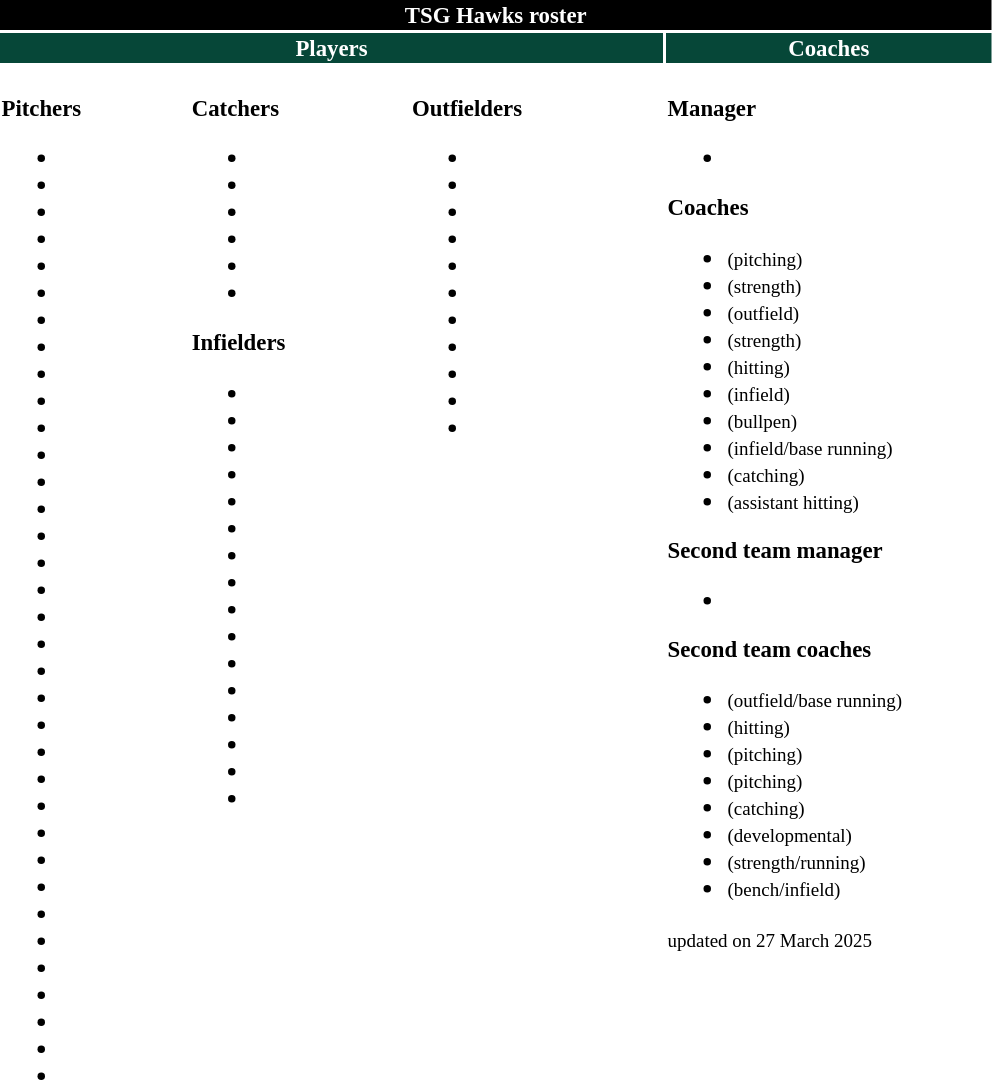<table class="toccolours" style="font-size: 95%;">
<tr>
<th colspan="10" style="background-color: #000000; color: white; text-align: center;">TSG Hawks roster</th>
</tr>
<tr>
<td colspan="6" style="background-color:#064738; color: white; text-align: center;" width="440"><strong>Players</strong></td>
<td colspan="2" style="background-color:#064738; color: white; text-align: center;" width="215"><strong>Coaches</strong></td>
</tr>
<tr>
<td style="vertical-align:top;"><br><strong>Pitchers</strong><ul><li></li><li></li><li></li><li></li><li></li><li></li><li></li><li></li><li></li><li></li><li></li><li></li><li></li><li></li><li></li><li></li><li></li><li></li><li></li><li></li><li></li><li></li><li></li><li></li><li></li><li></li><li></li><li></li><li></li><li></li><li></li><li></li><li></li><li></li><li></li></ul></td>
<td width="px"></td>
<td style="vertical-align:top;"><br><strong>Catchers</strong><ul><li></li><li></li><li></li><li></li><li></li><li></li></ul><strong>Infielders</strong><ul><li></li><li></li><li></li><li></li><li></li><li></li><li></li><li></li><li></li><li></li><li></li><li></li><li></li><li></li><li></li><li></li></ul></td>
<td width="px"></td>
<td style="vertical-align:top;"><br><strong>Outfielders</strong><ul><li></li><li></li><li></li><li></li><li></li><li></li><li></li><li></li><li></li><li></li><li></li></ul></td>
<td width="px"></td>
<td style="vertical-align:top;"><br><strong>Manager</strong><ul><li></li></ul><strong>Coaches</strong><ul><li> <small>(pitching)</small></li><li> <small>(strength)</small></li><li> <small>(outfield)</small></li><li> <small>(strength)</small></li><li> <small>(hitting)</small></li><li> <small>(infield)</small></li><li> <small>(bullpen)</small></li><li> <small>(infield/base running)</small></li><li> <small>(catching)</small></li><li> <small>(assistant hitting)</small></li></ul><strong>Second team manager</strong><ul><li></li></ul><strong>Second team coaches</strong><ul><li> <small>(outfield/base running)</small></li><li> <small>(hitting)</small></li><li> <small>(pitching)</small></li><li> <small>(pitching)</small></li><li> <small>(catching)</small></li><li> <small>(developmental)</small></li><li> <small>(strength/running)</small></li><li> <small>(bench/infield)</small></li></ul><small>
<span></span> updated on 27 March 2025</small></td>
</tr>
</table>
